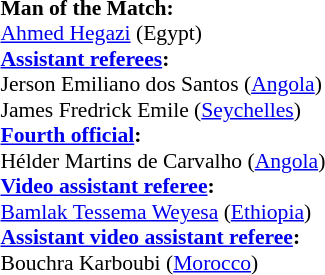<table style="width:100%; font-size:90%;">
<tr>
<td><br><strong>Man of the Match:</strong>
<br><a href='#'>Ahmed Hegazi</a> (Egypt)<br><strong><a href='#'>Assistant referees</a>:</strong>
<br>Jerson Emiliano dos Santos (<a href='#'>Angola</a>)
<br>James Fredrick Emile (<a href='#'>Seychelles</a>)
<br><strong><a href='#'>Fourth official</a>:</strong>
<br>Hélder Martins de Carvalho (<a href='#'>Angola</a>)
<br><strong><a href='#'>Video assistant referee</a>:</strong>
<br><a href='#'>Bamlak Tessema Weyesa</a> (<a href='#'>Ethiopia</a>)
<br><strong><a href='#'>Assistant video assistant referee</a>:</strong>
<br>Bouchra Karboubi (<a href='#'>Morocco</a>)</td>
</tr>
</table>
